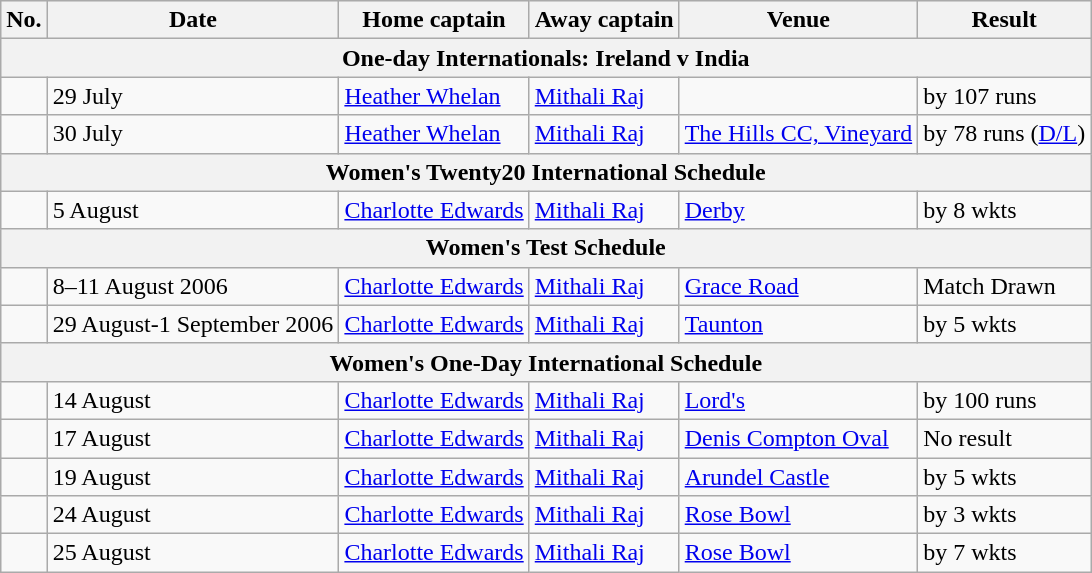<table class="wikitable">
<tr style="background:#efefef;">
<th>No.</th>
<th>Date</th>
<th>Home captain</th>
<th>Away captain</th>
<th>Venue</th>
<th>Result</th>
</tr>
<tr>
<th colspan="6">One-day Internationals: Ireland v India</th>
</tr>
<tr>
<td></td>
<td>29 July</td>
<td><a href='#'>Heather Whelan</a></td>
<td><a href='#'>Mithali Raj</a></td>
<td></td>
<td> by 107 runs</td>
</tr>
<tr>
<td></td>
<td>30 July</td>
<td><a href='#'>Heather Whelan</a></td>
<td><a href='#'>Mithali Raj</a></td>
<td><a href='#'>The Hills CC, Vineyard</a></td>
<td> by 78 runs (<a href='#'>D/L</a>)</td>
</tr>
<tr>
<th colspan="6">Women's Twenty20 International Schedule</th>
</tr>
<tr>
<td></td>
<td>5 August</td>
<td><a href='#'>Charlotte Edwards</a></td>
<td><a href='#'>Mithali Raj</a></td>
<td><a href='#'>Derby</a></td>
<td> by 8 wkts</td>
</tr>
<tr>
<th colspan="6">Women's Test Schedule</th>
</tr>
<tr>
<td></td>
<td>8–11 August 2006</td>
<td><a href='#'>Charlotte Edwards</a></td>
<td><a href='#'>Mithali Raj</a></td>
<td><a href='#'>Grace Road</a></td>
<td>Match Drawn</td>
</tr>
<tr>
<td></td>
<td>29 August-1 September 2006</td>
<td><a href='#'>Charlotte Edwards</a></td>
<td><a href='#'>Mithali Raj</a></td>
<td><a href='#'>Taunton</a></td>
<td> by 5 wkts</td>
</tr>
<tr>
<th colspan="6">Women's One-Day International Schedule</th>
</tr>
<tr>
<td></td>
<td>14 August</td>
<td><a href='#'>Charlotte Edwards</a></td>
<td><a href='#'>Mithali Raj</a></td>
<td><a href='#'>Lord's</a></td>
<td> by 100 runs</td>
</tr>
<tr>
<td></td>
<td>17 August</td>
<td><a href='#'>Charlotte Edwards</a></td>
<td><a href='#'>Mithali Raj</a></td>
<td><a href='#'>Denis Compton Oval</a></td>
<td>No result</td>
</tr>
<tr>
<td></td>
<td>19 August</td>
<td><a href='#'>Charlotte Edwards</a></td>
<td><a href='#'>Mithali Raj</a></td>
<td><a href='#'>Arundel Castle</a></td>
<td> by 5 wkts</td>
</tr>
<tr>
<td></td>
<td>24 August</td>
<td><a href='#'>Charlotte Edwards</a></td>
<td><a href='#'>Mithali Raj</a></td>
<td><a href='#'>Rose Bowl</a></td>
<td> by 3 wkts</td>
</tr>
<tr>
<td></td>
<td>25 August</td>
<td><a href='#'>Charlotte Edwards</a></td>
<td><a href='#'>Mithali Raj</a></td>
<td><a href='#'>Rose Bowl</a></td>
<td> by 7 wkts</td>
</tr>
</table>
